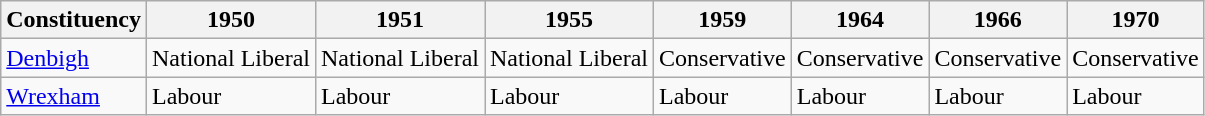<table class="wikitable">
<tr>
<th>Constituency</th>
<th>1950</th>
<th>1951</th>
<th>1955</th>
<th>1959</th>
<th>1964</th>
<th>1966</th>
<th>1970</th>
</tr>
<tr>
<td><a href='#'>Denbigh</a></td>
<td bgcolor=>National Liberal</td>
<td bgcolor=>National Liberal</td>
<td bgcolor=>National Liberal</td>
<td bgcolor=>Conservative</td>
<td bgcolor=>Conservative</td>
<td bgcolor=>Conservative</td>
<td bgcolor=>Conservative</td>
</tr>
<tr>
<td><a href='#'>Wrexham</a></td>
<td bgcolor=>Labour</td>
<td bgcolor=>Labour</td>
<td bgcolor=>Labour</td>
<td bgcolor=>Labour</td>
<td bgcolor=>Labour</td>
<td bgcolor=>Labour</td>
<td bgcolor=>Labour</td>
</tr>
</table>
